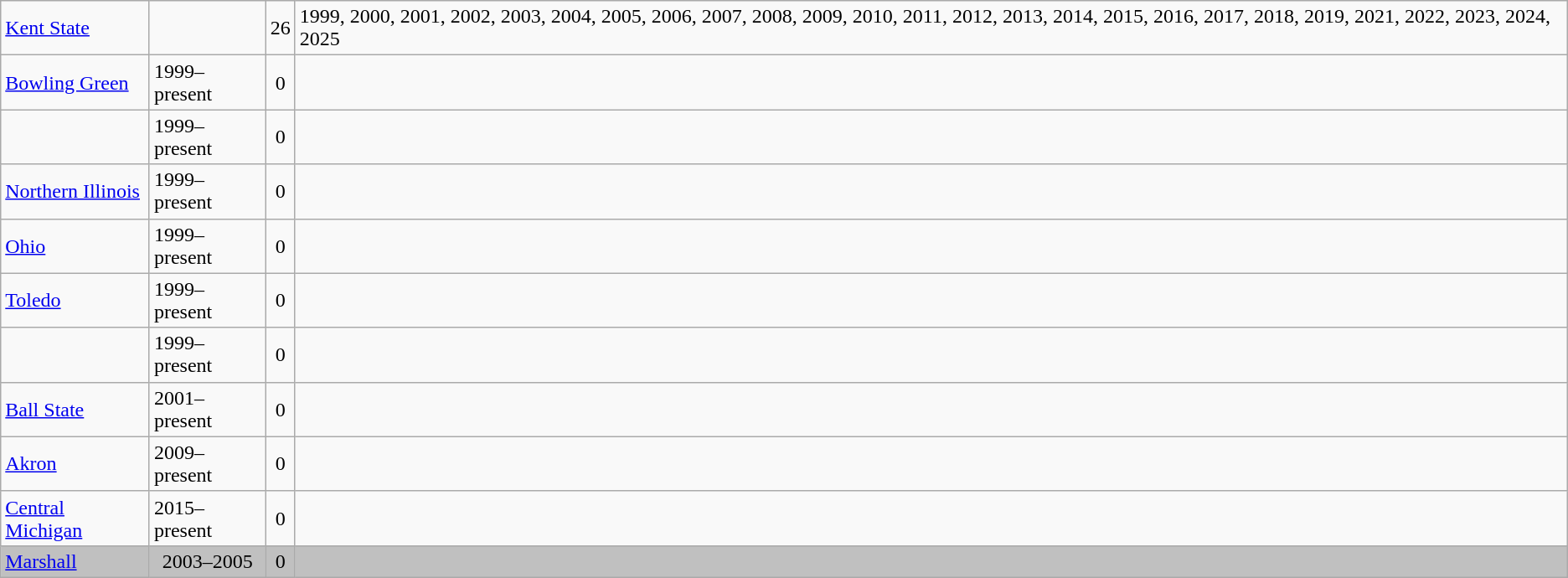<table class="wikitable sortable">
<tr>
<td><a href='#'>Kent State</a></td>
<td></td>
<td align=center>26</td>
<td>1999, 2000, 2001, 2002, 2003, 2004, 2005, 2006, 2007, 2008, 2009, 2010, 2011, 2012, 2013, 2014, 2015, 2016, 2017, 2018, 2019, 2021, 2022, 2023, 2024, 2025</td>
</tr>
<tr>
<td><a href='#'>Bowling Green</a></td>
<td>1999–present</td>
<td align=center>0</td>
<td></td>
</tr>
<tr>
<td></td>
<td>1999–present</td>
<td align=center>0</td>
<td></td>
</tr>
<tr>
<td><a href='#'>Northern Illinois</a></td>
<td>1999–present</td>
<td align=center>0</td>
<td></td>
</tr>
<tr>
<td><a href='#'>Ohio</a></td>
<td>1999–present</td>
<td align=center>0</td>
<td></td>
</tr>
<tr>
<td><a href='#'>Toledo</a></td>
<td>1999–present</td>
<td align=center>0</td>
<td></td>
</tr>
<tr>
<td></td>
<td>1999–present</td>
<td align=center>0</td>
<td></td>
</tr>
<tr>
<td><a href='#'>Ball State</a></td>
<td>2001–present</td>
<td align=center>0</td>
<td></td>
</tr>
<tr>
<td><a href='#'>Akron</a></td>
<td>2009–present</td>
<td align=center>0</td>
<td></td>
</tr>
<tr>
<td><a href='#'>Central Michigan</a></td>
<td>2015–present</td>
<td align=center>0</td>
<td></td>
</tr>
<tr style="background: silver">
<td><a href='#'>Marshall</a></td>
<td align=center>2003–2005</td>
<td align=center>0</td>
<td></td>
</tr>
</table>
